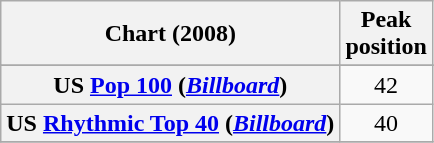<table class="wikitable sortable plainrowheaders" style="text-align:center;">
<tr>
<th scope="col">Chart (2008)</th>
<th scope="col">Peak<br>position</th>
</tr>
<tr>
</tr>
<tr>
</tr>
<tr>
<th scope="row">US <a href='#'>Pop 100</a> (<a href='#'><em>Billboard</em></a>)</th>
<td>42</td>
</tr>
<tr>
<th scope="row">US <a href='#'>Rhythmic Top 40</a> (<a href='#'><em>Billboard</em></a>)</th>
<td>40</td>
</tr>
<tr>
</tr>
</table>
